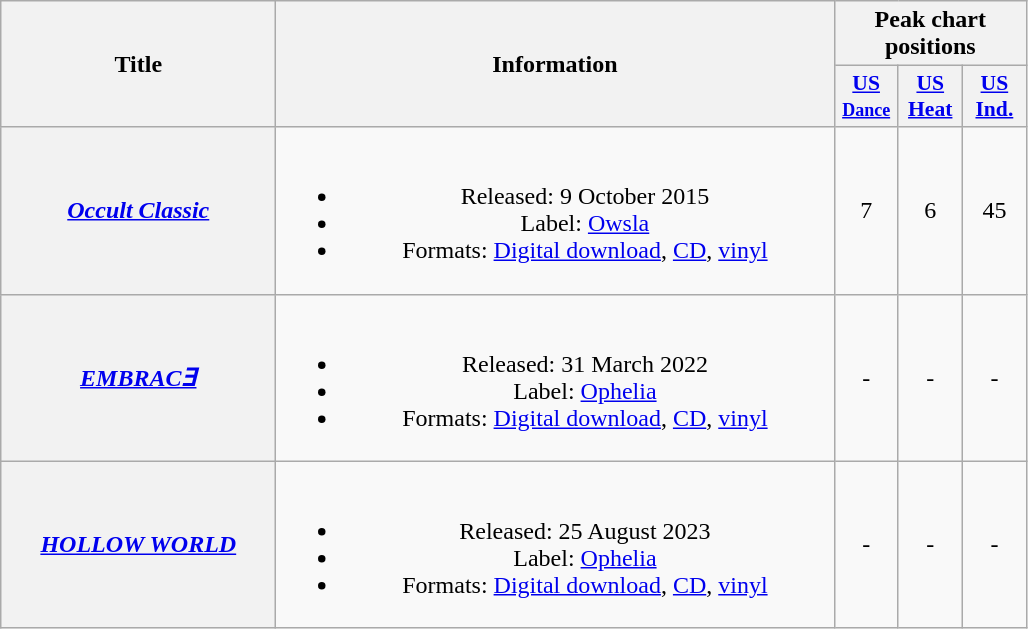<table class="wikitable plainrowheaders" style="text-align:center;">
<tr>
<th scope="col" style="width:11em;" rowspan="2">Title</th>
<th scope="col" style="width:22.8em;" rowspan="2">Information</th>
<th scope="col" colspan="4">Peak chart positions</th>
</tr>
<tr>
<th scope="col" style="width:2.5em;font-size:90%;"><a href='#'>US</a><br><small><a href='#'>Dance</a></small><br></th>
<th scope="col" style="width:2.5em;font-size:90%;"><a href='#'>US</a><br><a href='#'>Heat</a><br></th>
<th scope="col" style="width:2.5em;font-size:90%;"><a href='#'>US</a><br><a href='#'>Ind.</a><br></th>
</tr>
<tr>
<th scope="row"><em><a href='#'>Occult Classic</a></em></th>
<td><br><ul><li>Released: 9 October 2015</li><li>Label: <a href='#'>Owsla</a></li><li>Formats: <a href='#'>Digital download</a>, <a href='#'>CD</a>, <a href='#'>vinyl</a></li></ul></td>
<td>7</td>
<td>6</td>
<td>45</td>
</tr>
<tr>
<th scope="row"><em><a href='#'>EMBRACƎ</a></em></th>
<td><br><ul><li>Released: 31 March 2022</li><li>Label: <a href='#'>Ophelia</a></li><li>Formats: <a href='#'>Digital download</a>, <a href='#'>CD</a>, <a href='#'>vinyl</a></li></ul></td>
<td>-</td>
<td>-</td>
<td>-</td>
</tr>
<tr>
<th scope="row"><em><a href='#'>HOLLOW WORLD</a></em></th>
<td><br><ul><li>Released: 25 August 2023</li><li>Label: <a href='#'>Ophelia</a></li><li>Formats: <a href='#'>Digital download</a>, <a href='#'>CD</a>, <a href='#'>vinyl</a></li></ul></td>
<td>-</td>
<td>-</td>
<td>-</td>
</tr>
</table>
